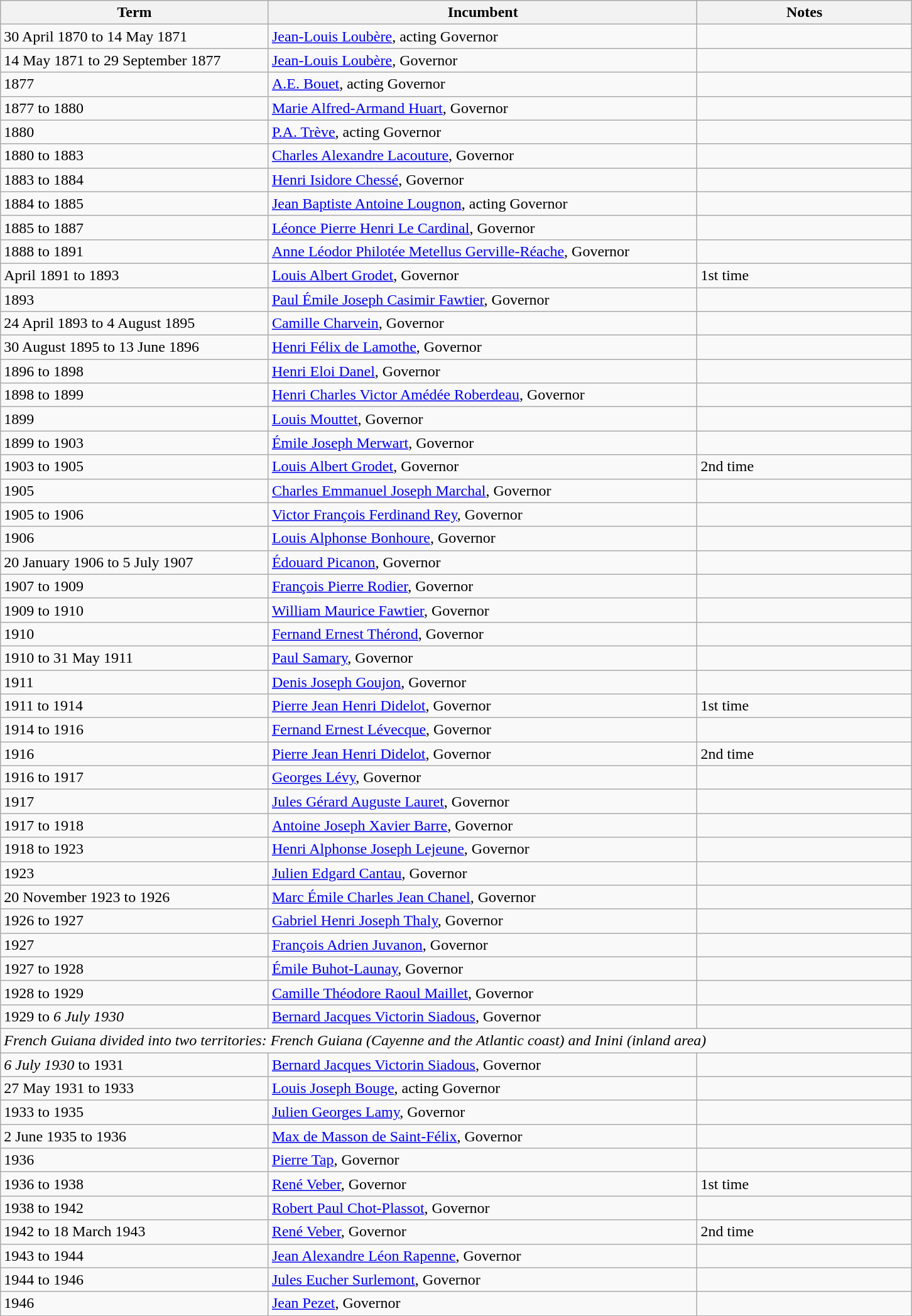<table class="wikitable">
<tr>
<th width="25%" align=left>Term</th>
<th width="40%" align=left>Incumbent</th>
<th width="20%" align=left>Notes</th>
</tr>
<tr>
<td>30 April 1870 to 14 May 1871</td>
<td><a href='#'>Jean-Louis Loubère</a>, acting Governor</td>
<td></td>
</tr>
<tr>
<td>14 May 1871 to 29 September 1877</td>
<td><a href='#'>Jean-Louis Loubère</a>, Governor</td>
<td></td>
</tr>
<tr>
<td>1877</td>
<td><a href='#'>A.E. Bouet</a>, acting Governor</td>
<td></td>
</tr>
<tr>
<td>1877 to 1880</td>
<td><a href='#'>Marie Alfred-Armand Huart</a>, Governor</td>
<td></td>
</tr>
<tr>
<td>1880</td>
<td><a href='#'>P.A. Trève</a>, acting Governor</td>
<td></td>
</tr>
<tr>
<td>1880 to 1883</td>
<td><a href='#'>Charles Alexandre Lacouture</a>, Governor</td>
<td></td>
</tr>
<tr>
<td>1883 to 1884</td>
<td><a href='#'>Henri Isidore Chessé</a>, Governor</td>
<td></td>
</tr>
<tr>
<td>1884 to 1885</td>
<td><a href='#'>Jean Baptiste Antoine Lougnon</a>, acting Governor</td>
<td></td>
</tr>
<tr>
<td>1885 to 1887</td>
<td><a href='#'>Léonce Pierre Henri Le Cardinal</a>, Governor</td>
<td></td>
</tr>
<tr>
<td>1888 to 1891</td>
<td><a href='#'>Anne Léodor Philotée Metellus Gerville-Réache</a>, Governor</td>
<td></td>
</tr>
<tr>
<td>April 1891 to 1893</td>
<td><a href='#'>Louis Albert Grodet</a>, Governor</td>
<td>1st time</td>
</tr>
<tr>
<td>1893</td>
<td><a href='#'>Paul Émile Joseph Casimir Fawtier</a>, Governor</td>
<td></td>
</tr>
<tr>
<td>24 April 1893 to 4 August 1895</td>
<td><a href='#'>Camille Charvein</a>, Governor</td>
<td></td>
</tr>
<tr>
<td>30 August 1895 to 13 June 1896</td>
<td><a href='#'>Henri Félix de Lamothe</a>, Governor</td>
<td></td>
</tr>
<tr>
<td>1896 to 1898</td>
<td><a href='#'>Henri Eloi Danel</a>, Governor</td>
<td></td>
</tr>
<tr>
<td>1898 to 1899</td>
<td><a href='#'>Henri Charles Victor Amédée Roberdeau</a>, Governor</td>
<td></td>
</tr>
<tr>
<td>1899</td>
<td><a href='#'>Louis Mouttet</a>, Governor</td>
<td></td>
</tr>
<tr>
<td>1899 to 1903</td>
<td><a href='#'>Émile Joseph Merwart</a>, Governor</td>
<td></td>
</tr>
<tr>
<td>1903 to 1905</td>
<td><a href='#'>Louis Albert Grodet</a>, Governor</td>
<td>2nd time</td>
</tr>
<tr>
<td>1905</td>
<td><a href='#'>Charles Emmanuel Joseph Marchal</a>, Governor</td>
<td></td>
</tr>
<tr>
<td>1905 to 1906</td>
<td><a href='#'>Victor François Ferdinand Rey</a>, Governor</td>
<td></td>
</tr>
<tr>
<td>1906</td>
<td><a href='#'>Louis Alphonse Bonhoure</a>, Governor</td>
<td></td>
</tr>
<tr>
<td>20 January 1906 to 5 July 1907</td>
<td><a href='#'>Édouard Picanon</a>, Governor</td>
<td></td>
</tr>
<tr>
<td>1907 to 1909</td>
<td><a href='#'>François Pierre Rodier</a>, Governor</td>
<td></td>
</tr>
<tr>
<td>1909 to 1910</td>
<td><a href='#'>William Maurice Fawtier</a>, Governor</td>
<td></td>
</tr>
<tr>
<td>1910</td>
<td><a href='#'>Fernand Ernest Thérond</a>, Governor</td>
<td></td>
</tr>
<tr>
<td>1910 to 31 May 1911</td>
<td><a href='#'>Paul Samary</a>, Governor</td>
<td></td>
</tr>
<tr>
<td>1911</td>
<td><a href='#'>Denis Joseph Goujon</a>, Governor</td>
<td></td>
</tr>
<tr>
<td>1911 to 1914</td>
<td><a href='#'>Pierre Jean Henri Didelot</a>, Governor</td>
<td>1st time</td>
</tr>
<tr>
<td>1914 to 1916</td>
<td><a href='#'>Fernand Ernest Lévecque</a>, Governor</td>
<td></td>
</tr>
<tr>
<td>1916</td>
<td><a href='#'>Pierre Jean Henri Didelot</a>, Governor</td>
<td>2nd time</td>
</tr>
<tr>
<td>1916 to 1917</td>
<td><a href='#'>Georges Lévy</a>, Governor</td>
<td></td>
</tr>
<tr>
<td>1917</td>
<td><a href='#'>Jules Gérard Auguste Lauret</a>, Governor</td>
<td></td>
</tr>
<tr>
<td>1917 to 1918</td>
<td><a href='#'>Antoine Joseph Xavier Barre</a>, Governor</td>
<td></td>
</tr>
<tr>
<td>1918 to 1923</td>
<td><a href='#'>Henri Alphonse Joseph Lejeune</a>, Governor</td>
<td></td>
</tr>
<tr>
<td>1923</td>
<td><a href='#'>Julien Edgard Cantau</a>, Governor</td>
<td></td>
</tr>
<tr>
<td>20 November 1923 to 1926</td>
<td><a href='#'>Marc Émile Charles Jean Chanel</a>, Governor</td>
<td></td>
</tr>
<tr>
<td>1926 to 1927</td>
<td><a href='#'>Gabriel Henri Joseph Thaly</a>, Governor</td>
<td></td>
</tr>
<tr>
<td>1927</td>
<td><a href='#'>François Adrien Juvanon</a>, Governor</td>
<td></td>
</tr>
<tr>
<td>1927 to 1928</td>
<td><a href='#'>Émile Buhot-Launay</a>, Governor</td>
<td></td>
</tr>
<tr>
<td>1928 to 1929</td>
<td><a href='#'>Camille Théodore Raoul Maillet</a>, Governor</td>
<td></td>
</tr>
<tr>
<td>1929 to <em>6 July 1930</em></td>
<td><a href='#'>Bernard Jacques Victorin Siadous</a>, Governor</td>
<td></td>
</tr>
<tr>
<td colspan="3"><em>French Guiana divided into two territories: French Guiana (Cayenne and the Atlantic coast) and Inini (inland area)</em></td>
</tr>
<tr>
<td><em>6 July 1930</em> to 1931</td>
<td><a href='#'>Bernard Jacques Victorin Siadous</a>, Governor</td>
<td></td>
</tr>
<tr>
<td>27 May 1931 to 1933</td>
<td><a href='#'>Louis Joseph Bouge</a>, acting Governor</td>
<td></td>
</tr>
<tr>
<td>1933 to 1935</td>
<td><a href='#'>Julien Georges Lamy</a>, Governor</td>
<td></td>
</tr>
<tr>
<td>2 June 1935 to 1936</td>
<td><a href='#'>Max de Masson de Saint-Félix</a>, Governor</td>
<td></td>
</tr>
<tr>
<td>1936</td>
<td><a href='#'>Pierre Tap</a>, Governor</td>
<td></td>
</tr>
<tr>
<td>1936 to 1938</td>
<td><a href='#'>René Veber</a>, Governor</td>
<td>1st time</td>
</tr>
<tr>
<td>1938 to 1942</td>
<td><a href='#'>Robert Paul Chot-Plassot</a>, Governor</td>
<td></td>
</tr>
<tr>
<td>1942 to 18 March 1943</td>
<td><a href='#'>René Veber</a>, Governor</td>
<td>2nd time</td>
</tr>
<tr>
<td>1943 to 1944</td>
<td><a href='#'>Jean Alexandre Léon Rapenne</a>, Governor</td>
<td></td>
</tr>
<tr>
<td>1944 to 1946</td>
<td><a href='#'>Jules Eucher Surlemont</a>, Governor</td>
<td></td>
</tr>
<tr>
<td>1946</td>
<td><a href='#'>Jean Pezet</a>, Governor</td>
<td></td>
</tr>
</table>
